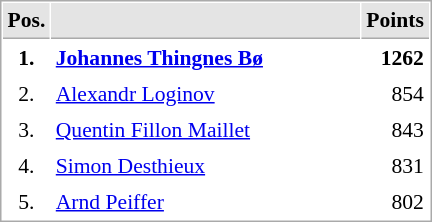<table cellspacing="1" cellpadding="3" style="border:1px solid #AAAAAA;font-size:90%">
<tr bgcolor="#E4E4E4">
<th style="border-bottom:1px solid #AAAAAA" width=10>Pos.</th>
<th style="border-bottom:1px solid #AAAAAA" width=200></th>
<th style="border-bottom:1px solid #AAAAAA" width=20>Points</th>
</tr>
<tr>
<td align="center"><strong>1.</strong></td>
<td> <strong><a href='#'>Johannes Thingnes Bø</a></strong></td>
<td align="right"><strong>1262</strong></td>
</tr>
<tr>
<td align="center">2.</td>
<td> <a href='#'>Alexandr Loginov</a></td>
<td align="right">854</td>
</tr>
<tr>
<td align="center">3.</td>
<td> <a href='#'>Quentin Fillon Maillet</a></td>
<td align="right">843</td>
</tr>
<tr>
<td align="center">4.</td>
<td> <a href='#'>Simon Desthieux</a></td>
<td align="right">831</td>
</tr>
<tr>
<td align="center">5.</td>
<td> <a href='#'>Arnd Peiffer</a></td>
<td align="right">802</td>
</tr>
</table>
